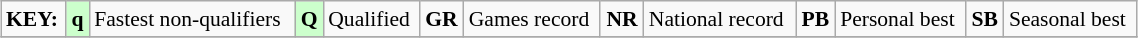<table class="wikitable" style="margin:0.5em auto; font-size:90%;position:relative;" width=60%>
<tr>
<td><strong>KEY:</strong></td>
<td bgcolor=ccffcc align=center><strong>q</strong></td>
<td>Fastest non-qualifiers</td>
<td bgcolor=ccffcc align=center><strong>Q</strong></td>
<td>Qualified</td>
<td align=center><strong>GR</strong></td>
<td>Games record</td>
<td align=center><strong>NR</strong></td>
<td>National record</td>
<td align=center><strong>PB</strong></td>
<td>Personal best</td>
<td align=center><strong>SB</strong></td>
<td>Seasonal best</td>
</tr>
<tr>
</tr>
</table>
